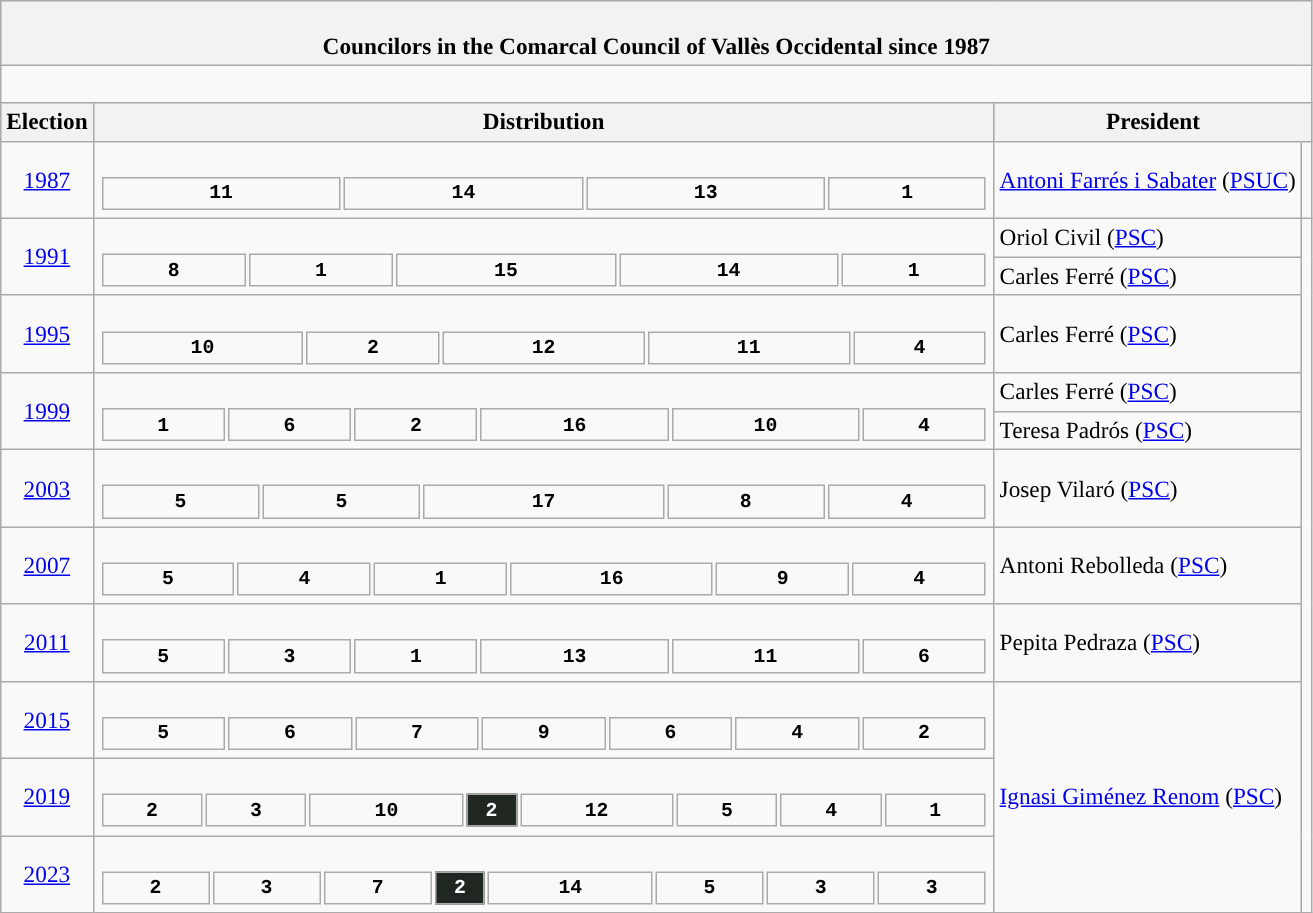<table class="wikitable" style="font-size:97%;">
<tr bgcolor="#CCCCCC">
<th colspan="4"><br>Councilors in the Comarcal Council of Vallès Occidental since 1987</th>
</tr>
<tr>
<td colspan="4"><br>

















</td>
</tr>
<tr bgcolor="#CCCCCC">
<th>Election</th>
<th>Distribution</th>
<th colspan="2">President</th>
</tr>
<tr>
<td align=center><a href='#'>1987</a></td>
<td><br><table style="width:45em; font-size:85%; text-align:center; font-family:Courier New;">
<tr style="font-weight:bold">
<td style="background:">11</td>
<td style="background:">14</td>
<td style="background:">13</td>
<td style="background:">1</td>
</tr>
</table>
</td>
<td rowspan="1"><a href='#'>Antoni Farrés i Sabater</a> (<a href='#'>PSUC</a>)</td>
<td rowspan="1" style="background:"></td>
</tr>
<tr>
<td rowspan="2" align=center><a href='#'>1991</a></td>
<td rowspan="2"><br><table style="width:45em; font-size:85%; text-align:center; font-family:Courier New;">
<tr style="font-weight:bold">
<td style="background:">8</td>
<td style="background:">1</td>
<td style="background:">15</td>
<td style="background:">14</td>
<td style="background:">1</td>
</tr>
</table>
</td>
<td rowspan="1">Oriol Civil (<a href='#'>PSC</a>)</td>
<td rowspan="11" style="background:"></td>
</tr>
<tr>
<td rowspan="1">Carles Ferré (<a href='#'>PSC</a>)</td>
</tr>
<tr>
<td align=center><a href='#'>1995</a></td>
<td><br><table style="width:45em; font-size:85%; text-align:center; font-family:Courier New;">
<tr style="font-weight:bold">
<td style="background:">10</td>
<td style="background:">2</td>
<td style="background:">12</td>
<td style="background:">11</td>
<td style="background:">4</td>
</tr>
</table>
</td>
<td rowspan="1">Carles Ferré (<a href='#'>PSC</a>)</td>
</tr>
<tr>
<td rowspan="2" align=center><a href='#'>1999</a></td>
<td rowspan="2"><br><table style="width:45em; font-size:85%; text-align:center; font-family:Courier New;">
<tr style="font-weight:bold">
<td style="background:">1</td>
<td style="background:">6</td>
<td style="background:">2</td>
<td style="background:">16</td>
<td style="background:">10</td>
<td style="background:">4</td>
</tr>
</table>
</td>
<td rowspan="1">Carles Ferré (<a href='#'>PSC</a>) </td>
</tr>
<tr>
<td rowspan="1">Teresa Padrós (<a href='#'>PSC</a>) </td>
</tr>
<tr>
<td rowspan="1" align=center><a href='#'>2003</a></td>
<td><br><table style="width:45em; font-size:85%; text-align:center; font-family:Courier New;">
<tr style="font-weight:bold">
<td style="background:">5</td>
<td style="background:">5</td>
<td style="background:">17</td>
<td style="background:">8</td>
<td style="background:">4</td>
</tr>
</table>
</td>
<td rowspan="1">Josep Vilaró (<a href='#'>PSC</a>)</td>
</tr>
<tr>
<td align=center><a href='#'>2007</a></td>
<td><br><table style="width:45em; font-size:85%; text-align:center; font-family:Courier New;">
<tr style="font-weight:bold">
<td style="background:">5</td>
<td style="background:">4</td>
<td style="background:">1</td>
<td style="background:">16</td>
<td style="background:">9</td>
<td style="background:">4</td>
</tr>
</table>
</td>
<td rowspan="1">Antoni Rebolleda (<a href='#'>PSC</a>)</td>
</tr>
<tr>
<td rowspan="1" align=center><a href='#'>2011</a></td>
<td><br><table style="width:45em; font-size:85%; text-align:center; font-family:Courier New;">
<tr style="font-weight:bold">
<td style="background:">5</td>
<td style="background:">3</td>
<td style="background:">1</td>
<td style="background:">13</td>
<td style="background:">11</td>
<td style="background:">6</td>
</tr>
</table>
</td>
<td rowspan="1">Pepita Pedraza (<a href='#'>PSC</a>)</td>
</tr>
<tr>
<td align=center><a href='#'>2015</a></td>
<td><br><table style="width:45em; font-size:85%; text-align:center; font-family:Courier New;">
<tr style="font-weight:bold">
<td style="background:">5</td>
<td style="background:">6</td>
<td style="background:">7</td>
<td style="background:">9</td>
<td style="background:">6</td>
<td style="background:">4</td>
<td style="background:">2</td>
</tr>
</table>
</td>
<td rowspan="3"><a href='#'>Ignasi Giménez Renom</a> (<a href='#'>PSC</a>)</td>
</tr>
<tr>
<td align=center><a href='#'>2019</a></td>
<td><br><table style="width:45em; font-size:85%; text-align:center; font-family:Courier New;">
<tr style="font-weight:bold">
<td style="background:">2</td>
<td style="background:">3</td>
<td style="background:">10</td>
<td style="background:#202721; width:2em; color:white;">2</td>
<td style="background:">12</td>
<td style="background:">5</td>
<td style="background:">4</td>
<td style="background:">1</td>
</tr>
</table>
</td>
</tr>
<tr>
<td align=center><a href='#'>2023</a></td>
<td><br><table style="width:45em; font-size:85%; text-align:center; font-family:Courier New;">
<tr style="font-weight:bold">
<td style="background:">2</td>
<td style="background:">3</td>
<td style="background:">7</td>
<td style="background:#202721; width:2em; color:white;">2</td>
<td style="background:">14</td>
<td style="background:">5</td>
<td style="background:">3</td>
<td style="background:">3</td>
</tr>
</table>
</td>
</tr>
</table>
